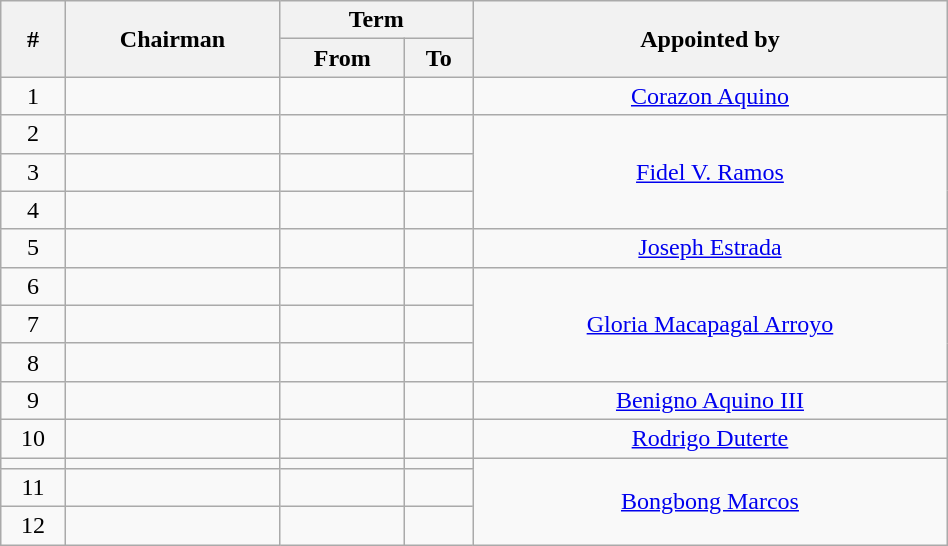<table class="wikitable" style="margin-left: auto; margin-right: auto; text-align:center;" width=50%>
<tr>
<th rowspan="2">#</th>
<th rowspan="2">Chairman</th>
<th colspan="2">Term</th>
<th rowspan="2">Appointed by</th>
</tr>
<tr>
<th>From</th>
<th>To</th>
</tr>
<tr>
<td>1</td>
<td></td>
<td></td>
<td></td>
<td><a href='#'>Corazon Aquino</a></td>
</tr>
<tr>
<td>2</td>
<td></td>
<td></td>
<td></td>
<td rowspan="3"><a href='#'>Fidel V. Ramos</a></td>
</tr>
<tr>
<td>3</td>
<td></td>
<td></td>
<td></td>
</tr>
<tr>
<td>4</td>
<td></td>
<td></td>
<td></td>
</tr>
<tr>
<td>5</td>
<td></td>
<td></td>
<td></td>
<td><a href='#'>Joseph Estrada</a></td>
</tr>
<tr>
<td>6</td>
<td></td>
<td></td>
<td></td>
<td rowspan="3"><a href='#'>Gloria Macapagal Arroyo</a></td>
</tr>
<tr>
<td>7</td>
<td></td>
<td></td>
<td></td>
</tr>
<tr>
<td>8</td>
<td></td>
<td></td>
<td></td>
</tr>
<tr>
<td>9</td>
<td></td>
<td></td>
<td></td>
<td><a href='#'>Benigno Aquino III</a></td>
</tr>
<tr>
<td>10</td>
<td></td>
<td></td>
<td></td>
<td><a href='#'>Rodrigo Duterte</a></td>
</tr>
<tr>
<td></td>
<td></td>
<td></td>
<td></td>
<td rowspan="3"><a href='#'>Bongbong Marcos</a></td>
</tr>
<tr>
<td>11</td>
<td></td>
<td></td>
<td></td>
</tr>
<tr>
<td>12</td>
<td></td>
<td></td>
<td></td>
</tr>
</table>
